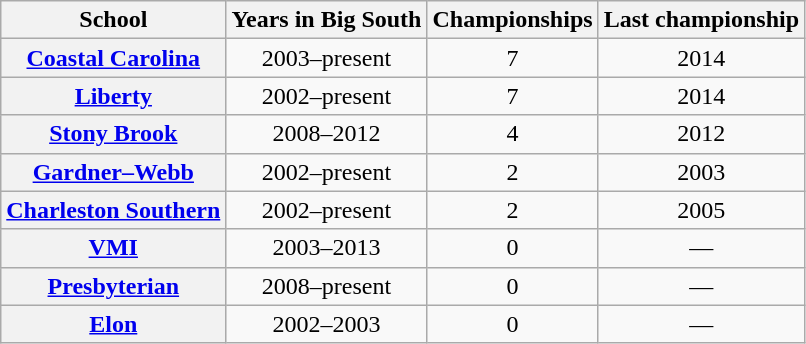<table class="wikitable sortable" style="text-align: center;">
<tr>
<th>School</th>
<th>Years in Big South</th>
<th>Championships</th>
<th>Last championship</th>
</tr>
<tr>
<th><a href='#'>Coastal Carolina</a></th>
<td>2003–present</td>
<td>7</td>
<td>2014</td>
</tr>
<tr>
<th><a href='#'>Liberty</a></th>
<td>2002–present</td>
<td>7</td>
<td>2014</td>
</tr>
<tr>
<th><a href='#'>Stony Brook</a></th>
<td>2008–2012</td>
<td>4</td>
<td>2012</td>
</tr>
<tr>
<th><a href='#'>Gardner–Webb</a></th>
<td>2002–present</td>
<td>2</td>
<td>2003</td>
</tr>
<tr>
<th><a href='#'>Charleston Southern</a></th>
<td>2002–present</td>
<td>2</td>
<td>2005</td>
</tr>
<tr>
<th><a href='#'>VMI</a></th>
<td>2003–2013</td>
<td>0</td>
<td>—</td>
</tr>
<tr>
<th><a href='#'>Presbyterian</a></th>
<td>2008–present</td>
<td>0</td>
<td>—</td>
</tr>
<tr>
<th><a href='#'>Elon</a></th>
<td>2002–2003</td>
<td>0</td>
<td>—</td>
</tr>
</table>
